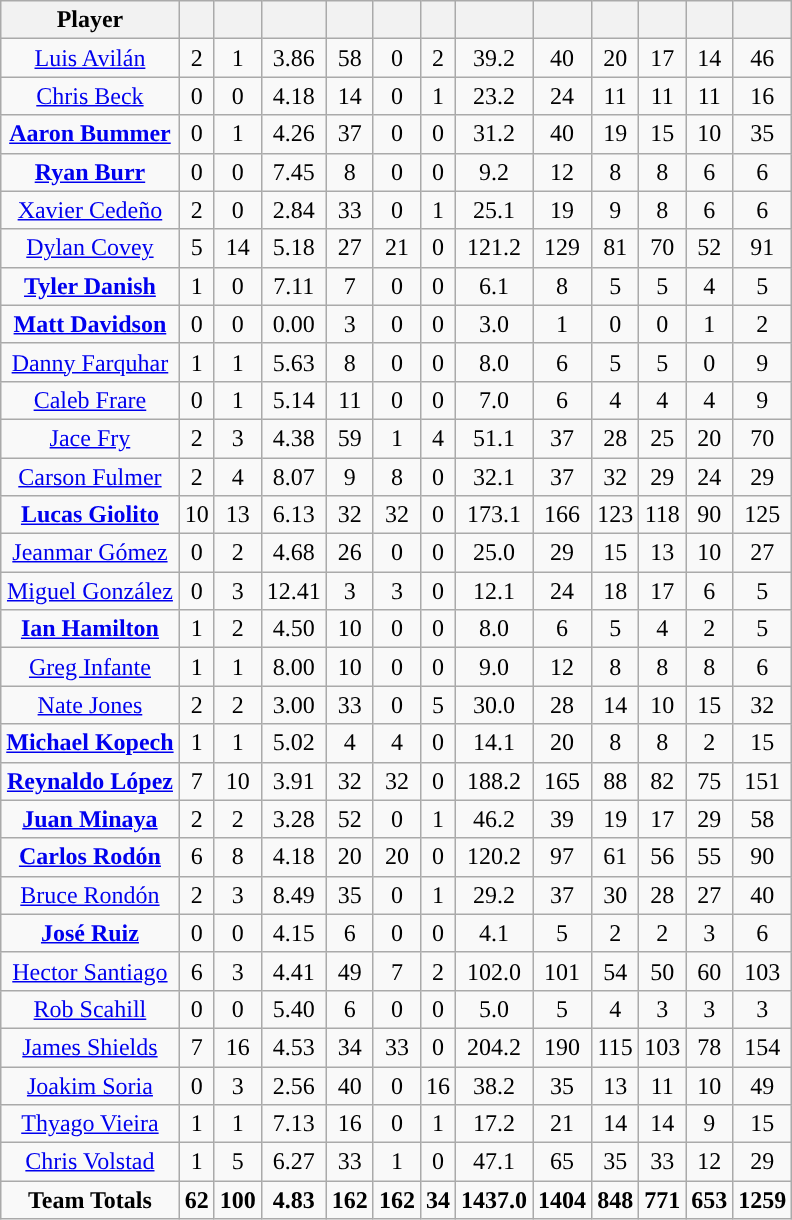<table class="wikitable sortable" style="text-align:center;">
<tr>
<th>Player</th>
<th></th>
<th></th>
<th></th>
<th></th>
<th></th>
<th></th>
<th></th>
<th></th>
<th></th>
<th></th>
<th></th>
<th></th>
</tr>
<tr>
<td><a href='#'>Luis Avilán</a></td>
<td>2</td>
<td>1</td>
<td>3.86</td>
<td>58</td>
<td>0</td>
<td>2</td>
<td>39.2</td>
<td>40</td>
<td>20</td>
<td>17</td>
<td>14</td>
<td>46</td>
</tr>
<tr>
<td><a href='#'>Chris Beck</a></td>
<td>0</td>
<td>0</td>
<td>4.18</td>
<td>14</td>
<td>0</td>
<td>1</td>
<td>23.2</td>
<td>24</td>
<td>11</td>
<td>11</td>
<td>11</td>
<td>16</td>
</tr>
<tr>
<td><strong><a href='#'>Aaron Bummer</a></strong></td>
<td>0</td>
<td>1</td>
<td>4.26</td>
<td>37</td>
<td>0</td>
<td>0</td>
<td>31.2</td>
<td>40</td>
<td>19</td>
<td>15</td>
<td>10</td>
<td>35</td>
</tr>
<tr>
<td><strong><a href='#'>Ryan Burr</a></strong></td>
<td>0</td>
<td>0</td>
<td>7.45</td>
<td>8</td>
<td>0</td>
<td>0</td>
<td>9.2</td>
<td>12</td>
<td>8</td>
<td>8</td>
<td>6</td>
<td>6</td>
</tr>
<tr>
<td><a href='#'>Xavier Cedeño</a></td>
<td>2</td>
<td>0</td>
<td>2.84</td>
<td>33</td>
<td>0</td>
<td>1</td>
<td>25.1</td>
<td>19</td>
<td>9</td>
<td>8</td>
<td>6</td>
<td>6</td>
</tr>
<tr>
<td><a href='#'>Dylan Covey</a></td>
<td>5</td>
<td>14</td>
<td>5.18</td>
<td>27</td>
<td>21</td>
<td>0</td>
<td>121.2</td>
<td>129</td>
<td>81</td>
<td>70</td>
<td>52</td>
<td>91</td>
</tr>
<tr>
<td><strong><a href='#'>Tyler Danish</a></strong></td>
<td>1</td>
<td>0</td>
<td>7.11</td>
<td>7</td>
<td>0</td>
<td>0</td>
<td>6.1</td>
<td>8</td>
<td>5</td>
<td>5</td>
<td>4</td>
<td>5</td>
</tr>
<tr>
<td><strong><a href='#'>Matt Davidson</a></strong></td>
<td>0</td>
<td>0</td>
<td>0.00</td>
<td>3</td>
<td>0</td>
<td>0</td>
<td>3.0</td>
<td>1</td>
<td>0</td>
<td>0</td>
<td>1</td>
<td>2</td>
</tr>
<tr>
<td><a href='#'>Danny Farquhar</a></td>
<td>1</td>
<td>1</td>
<td>5.63</td>
<td>8</td>
<td>0</td>
<td>0</td>
<td>8.0</td>
<td>6</td>
<td>5</td>
<td>5</td>
<td>0</td>
<td>9</td>
</tr>
<tr>
<td><a href='#'>Caleb Frare</a></td>
<td>0</td>
<td>1</td>
<td>5.14</td>
<td>11</td>
<td>0</td>
<td>0</td>
<td>7.0</td>
<td>6</td>
<td>4</td>
<td>4</td>
<td>4</td>
<td>9</td>
</tr>
<tr>
<td><a href='#'>Jace Fry</a></td>
<td>2</td>
<td>3</td>
<td>4.38</td>
<td>59</td>
<td>1</td>
<td>4</td>
<td>51.1</td>
<td>37</td>
<td>28</td>
<td>25</td>
<td>20</td>
<td>70</td>
</tr>
<tr>
<td><a href='#'>Carson Fulmer</a></td>
<td>2</td>
<td>4</td>
<td>8.07</td>
<td>9</td>
<td>8</td>
<td>0</td>
<td>32.1</td>
<td>37</td>
<td>32</td>
<td>29</td>
<td>24</td>
<td>29</td>
</tr>
<tr>
<td><strong><a href='#'>Lucas Giolito</a></strong></td>
<td>10</td>
<td>13</td>
<td>6.13</td>
<td>32</td>
<td>32</td>
<td>0</td>
<td>173.1</td>
<td>166</td>
<td>123</td>
<td>118</td>
<td>90</td>
<td>125</td>
</tr>
<tr>
<td><a href='#'>Jeanmar Gómez</a></td>
<td>0</td>
<td>2</td>
<td>4.68</td>
<td>26</td>
<td>0</td>
<td>0</td>
<td>25.0</td>
<td>29</td>
<td>15</td>
<td>13</td>
<td>10</td>
<td>27</td>
</tr>
<tr>
<td><a href='#'>Miguel González</a></td>
<td>0</td>
<td>3</td>
<td>12.41</td>
<td>3</td>
<td>3</td>
<td>0</td>
<td>12.1</td>
<td>24</td>
<td>18</td>
<td>17</td>
<td>6</td>
<td>5</td>
</tr>
<tr>
<td><strong><a href='#'>Ian Hamilton</a></strong></td>
<td>1</td>
<td>2</td>
<td>4.50</td>
<td>10</td>
<td>0</td>
<td>0</td>
<td>8.0</td>
<td>6</td>
<td>5</td>
<td>4</td>
<td>2</td>
<td>5</td>
</tr>
<tr>
<td><a href='#'>Greg Infante</a></td>
<td>1</td>
<td>1</td>
<td>8.00</td>
<td>10</td>
<td>0</td>
<td>0</td>
<td>9.0</td>
<td>12</td>
<td>8</td>
<td>8</td>
<td>8</td>
<td>6</td>
</tr>
<tr>
<td><a href='#'>Nate Jones</a></td>
<td>2</td>
<td>2</td>
<td>3.00</td>
<td>33</td>
<td>0</td>
<td>5</td>
<td>30.0</td>
<td>28</td>
<td>14</td>
<td>10</td>
<td>15</td>
<td>32</td>
</tr>
<tr>
<td><strong><a href='#'>Michael Kopech</a></strong></td>
<td>1</td>
<td>1</td>
<td>5.02</td>
<td>4</td>
<td>4</td>
<td>0</td>
<td>14.1</td>
<td>20</td>
<td>8</td>
<td>8</td>
<td>2</td>
<td>15</td>
</tr>
<tr>
<td><strong><a href='#'>Reynaldo López</a></strong></td>
<td>7</td>
<td>10</td>
<td>3.91</td>
<td>32</td>
<td>32</td>
<td>0</td>
<td>188.2</td>
<td>165</td>
<td>88</td>
<td>82</td>
<td>75</td>
<td>151</td>
</tr>
<tr>
<td><strong><a href='#'>Juan Minaya</a></strong></td>
<td>2</td>
<td>2</td>
<td>3.28</td>
<td>52</td>
<td>0</td>
<td>1</td>
<td>46.2</td>
<td>39</td>
<td>19</td>
<td>17</td>
<td>29</td>
<td>58</td>
</tr>
<tr>
<td><strong><a href='#'>Carlos Rodón</a></strong></td>
<td>6</td>
<td>8</td>
<td>4.18</td>
<td>20</td>
<td>20</td>
<td>0</td>
<td>120.2</td>
<td>97</td>
<td>61</td>
<td>56</td>
<td>55</td>
<td>90</td>
</tr>
<tr>
<td><a href='#'>Bruce Rondón</a></td>
<td>2</td>
<td>3</td>
<td>8.49</td>
<td>35</td>
<td>0</td>
<td>1</td>
<td>29.2</td>
<td>37</td>
<td>30</td>
<td>28</td>
<td>27</td>
<td>40</td>
</tr>
<tr>
<td><strong><a href='#'>José Ruiz</a></strong></td>
<td>0</td>
<td>0</td>
<td>4.15</td>
<td>6</td>
<td>0</td>
<td>0</td>
<td>4.1</td>
<td>5</td>
<td>2</td>
<td>2</td>
<td>3</td>
<td>6</td>
</tr>
<tr>
<td><a href='#'>Hector Santiago</a></td>
<td>6</td>
<td>3</td>
<td>4.41</td>
<td>49</td>
<td>7</td>
<td>2</td>
<td>102.0</td>
<td>101</td>
<td>54</td>
<td>50</td>
<td>60</td>
<td>103</td>
</tr>
<tr>
<td><a href='#'>Rob Scahill</a></td>
<td>0</td>
<td>0</td>
<td>5.40</td>
<td>6</td>
<td>0</td>
<td>0</td>
<td>5.0</td>
<td>5</td>
<td>4</td>
<td>3</td>
<td>3</td>
<td>3</td>
</tr>
<tr>
<td><a href='#'>James Shields</a></td>
<td>7</td>
<td>16</td>
<td>4.53</td>
<td>34</td>
<td>33</td>
<td>0</td>
<td>204.2</td>
<td>190</td>
<td>115</td>
<td>103</td>
<td>78</td>
<td>154</td>
</tr>
<tr>
<td><a href='#'>Joakim Soria</a></td>
<td>0</td>
<td>3</td>
<td>2.56</td>
<td>40</td>
<td>0</td>
<td>16</td>
<td>38.2</td>
<td>35</td>
<td>13</td>
<td>11</td>
<td>10</td>
<td>49</td>
</tr>
<tr>
<td><a href='#'>Thyago Vieira</a></td>
<td>1</td>
<td>1</td>
<td>7.13</td>
<td>16</td>
<td>0</td>
<td>1</td>
<td>17.2</td>
<td>21</td>
<td>14</td>
<td>14</td>
<td>9</td>
<td>15</td>
</tr>
<tr>
<td><a href='#'>Chris Volstad</a></td>
<td>1</td>
<td>5</td>
<td>6.27</td>
<td>33</td>
<td>1</td>
<td>0</td>
<td>47.1</td>
<td>65</td>
<td>35</td>
<td>33</td>
<td>12</td>
<td>29</td>
</tr>
<tr class="sortbottom">
<td><strong>Team Totals</strong></td>
<td><strong>62</strong></td>
<td><strong>100</strong></td>
<td><strong>4.83</strong></td>
<td><strong>162</strong></td>
<td><strong>162</strong></td>
<td><strong>34</strong></td>
<td><strong>1437.0</strong></td>
<td><strong>1404</strong></td>
<td><strong>848</strong></td>
<td><strong>771</strong></td>
<td><strong>653</strong></td>
<td><strong>1259</strong></td>
</tr>
</table>
